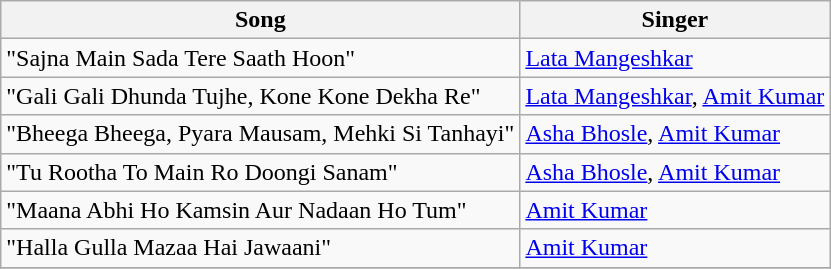<table class="wikitable">
<tr>
<th>Song</th>
<th>Singer</th>
</tr>
<tr>
<td>"Sajna Main Sada Tere Saath Hoon"</td>
<td><a href='#'>Lata Mangeshkar</a></td>
</tr>
<tr>
<td>"Gali Gali Dhunda Tujhe, Kone Kone Dekha Re"</td>
<td><a href='#'>Lata Mangeshkar</a>, <a href='#'>Amit Kumar</a></td>
</tr>
<tr>
<td>"Bheega Bheega, Pyara Mausam, Mehki Si Tanhayi"</td>
<td><a href='#'>Asha Bhosle</a>, <a href='#'>Amit Kumar</a></td>
</tr>
<tr>
<td>"Tu Rootha To Main Ro Doongi Sanam"</td>
<td><a href='#'>Asha Bhosle</a>, <a href='#'>Amit Kumar</a></td>
</tr>
<tr>
<td>"Maana Abhi Ho Kamsin Aur Nadaan Ho Tum"</td>
<td><a href='#'>Amit Kumar</a></td>
</tr>
<tr>
<td>"Halla Gulla Mazaa Hai Jawaani"</td>
<td><a href='#'>Amit Kumar</a></td>
</tr>
<tr>
</tr>
</table>
